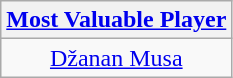<table class=wikitable style="text-align:center">
<tr>
<th><a href='#'>Most Valuable Player</a></th>
</tr>
<tr>
<td> <a href='#'>Džanan Musa</a></td>
</tr>
</table>
